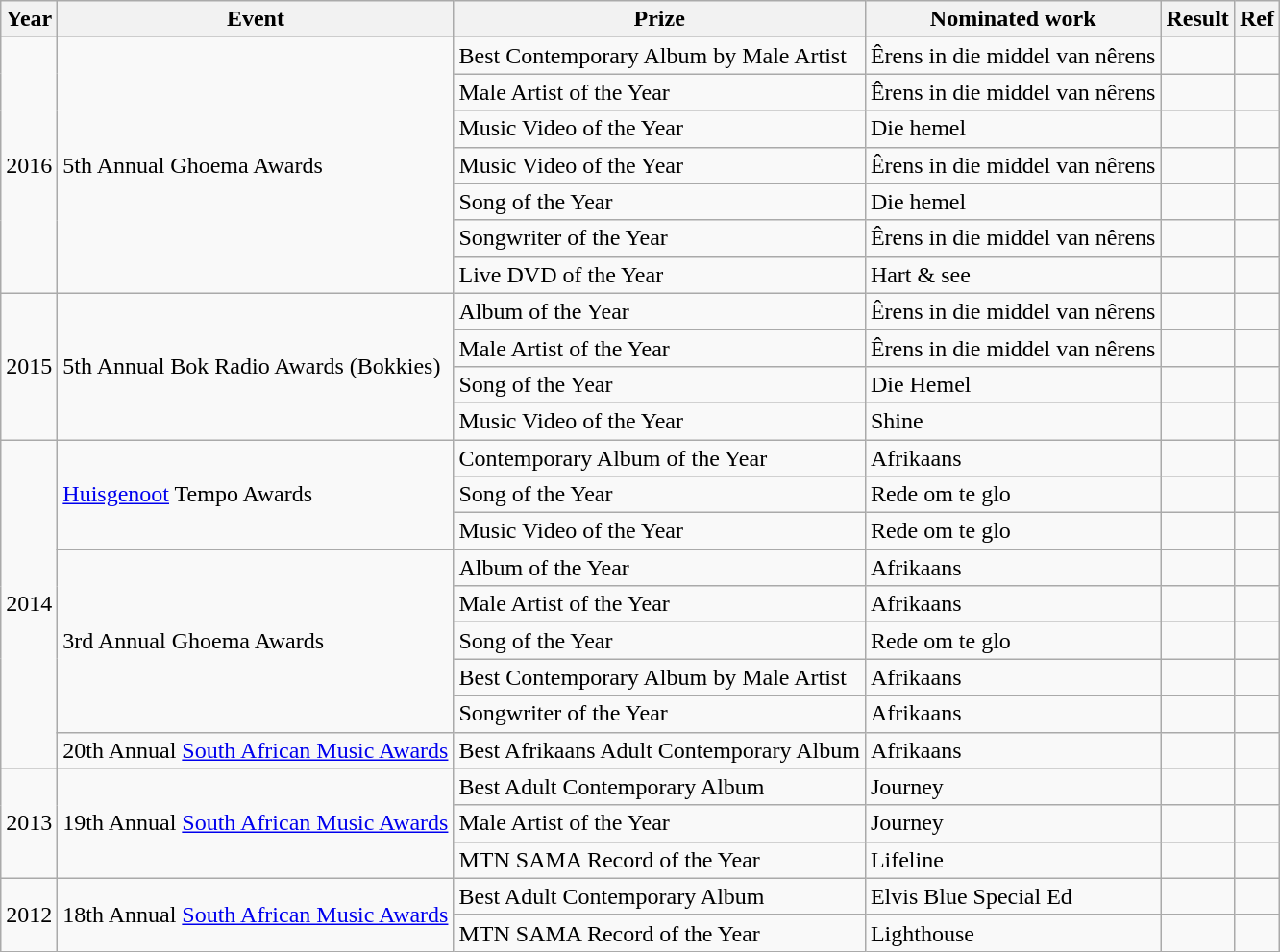<table class = "wikitable sortable">
<tr>
<th>Year</th>
<th>Event</th>
<th>Prize</th>
<th>Nominated work</th>
<th>Result</th>
<th>Ref</th>
</tr>
<tr>
<td rowspan="7">2016</td>
<td rowspan="7">5th Annual Ghoema Awards</td>
<td>Best Contemporary Album by Male Artist</td>
<td>Êrens in die middel van nêrens</td>
<td></td>
<td></td>
</tr>
<tr>
<td>Male Artist of the Year</td>
<td>Êrens in die middel van nêrens</td>
<td></td>
<td></td>
</tr>
<tr>
<td>Music Video of the Year</td>
<td>Die hemel</td>
<td></td>
<td></td>
</tr>
<tr>
<td>Music Video of the Year</td>
<td>Êrens in die middel van nêrens</td>
<td></td>
<td></td>
</tr>
<tr>
<td>Song of the Year</td>
<td>Die hemel</td>
<td></td>
<td></td>
</tr>
<tr>
<td>Songwriter of the Year</td>
<td>Êrens in die middel van nêrens</td>
<td></td>
<td></td>
</tr>
<tr>
<td>Live DVD of the Year</td>
<td>Hart & see</td>
<td></td>
<td></td>
</tr>
<tr>
<td rowspan="4">2015</td>
<td rowspan="4">5th Annual Bok Radio Awards (Bokkies)</td>
<td>Album of the Year</td>
<td>Êrens in die middel van nêrens</td>
<td></td>
<td></td>
</tr>
<tr>
<td>Male Artist of the Year</td>
<td>Êrens in die middel van nêrens</td>
<td></td>
<td></td>
</tr>
<tr>
<td>Song of the Year</td>
<td>Die Hemel</td>
<td></td>
<td></td>
</tr>
<tr>
<td>Music Video of the Year</td>
<td>Shine</td>
<td></td>
<td></td>
</tr>
<tr>
<td rowspan="9">2014</td>
<td rowspan="3"><a href='#'>Huisgenoot</a> Tempo Awards</td>
<td>Contemporary Album of the Year</td>
<td>Afrikaans</td>
<td></td>
<td></td>
</tr>
<tr>
<td>Song of the Year</td>
<td>Rede om te glo</td>
<td></td>
<td></td>
</tr>
<tr>
<td>Music Video of the Year</td>
<td>Rede om te glo</td>
<td></td>
<td></td>
</tr>
<tr>
<td rowspan="5">3rd Annual Ghoema Awards</td>
<td>Album of the Year</td>
<td>Afrikaans</td>
<td></td>
<td></td>
</tr>
<tr>
<td>Male Artist of the Year</td>
<td>Afrikaans</td>
<td></td>
<td></td>
</tr>
<tr>
<td>Song of the Year</td>
<td>Rede om te glo</td>
<td></td>
<td></td>
</tr>
<tr>
<td>Best Contemporary Album by Male Artist</td>
<td>Afrikaans</td>
<td></td>
<td></td>
</tr>
<tr>
<td>Songwriter of the Year</td>
<td>Afrikaans</td>
<td></td>
<td></td>
</tr>
<tr>
<td rowspan="1">20th Annual <a href='#'>South African Music Awards</a></td>
<td>Best Afrikaans Adult Contemporary Album</td>
<td>Afrikaans</td>
<td></td>
<td></td>
</tr>
<tr>
<td rowspan="3">2013</td>
<td rowspan="3">19th Annual <a href='#'>South African Music Awards</a></td>
<td>Best Adult Contemporary Album</td>
<td>Journey</td>
<td></td>
<td></td>
</tr>
<tr>
<td>Male Artist of the Year</td>
<td>Journey</td>
<td></td>
<td></td>
</tr>
<tr>
<td>MTN SAMA Record of the Year</td>
<td>Lifeline</td>
<td></td>
<td></td>
</tr>
<tr>
<td rowspan="2">2012</td>
<td rowspan="2">18th Annual <a href='#'>South African Music Awards</a></td>
<td>Best Adult Contemporary Album</td>
<td>Elvis Blue Special Ed</td>
<td></td>
<td></td>
</tr>
<tr>
<td>MTN SAMA Record of the Year</td>
<td>Lighthouse</td>
<td></td>
<td></td>
</tr>
</table>
